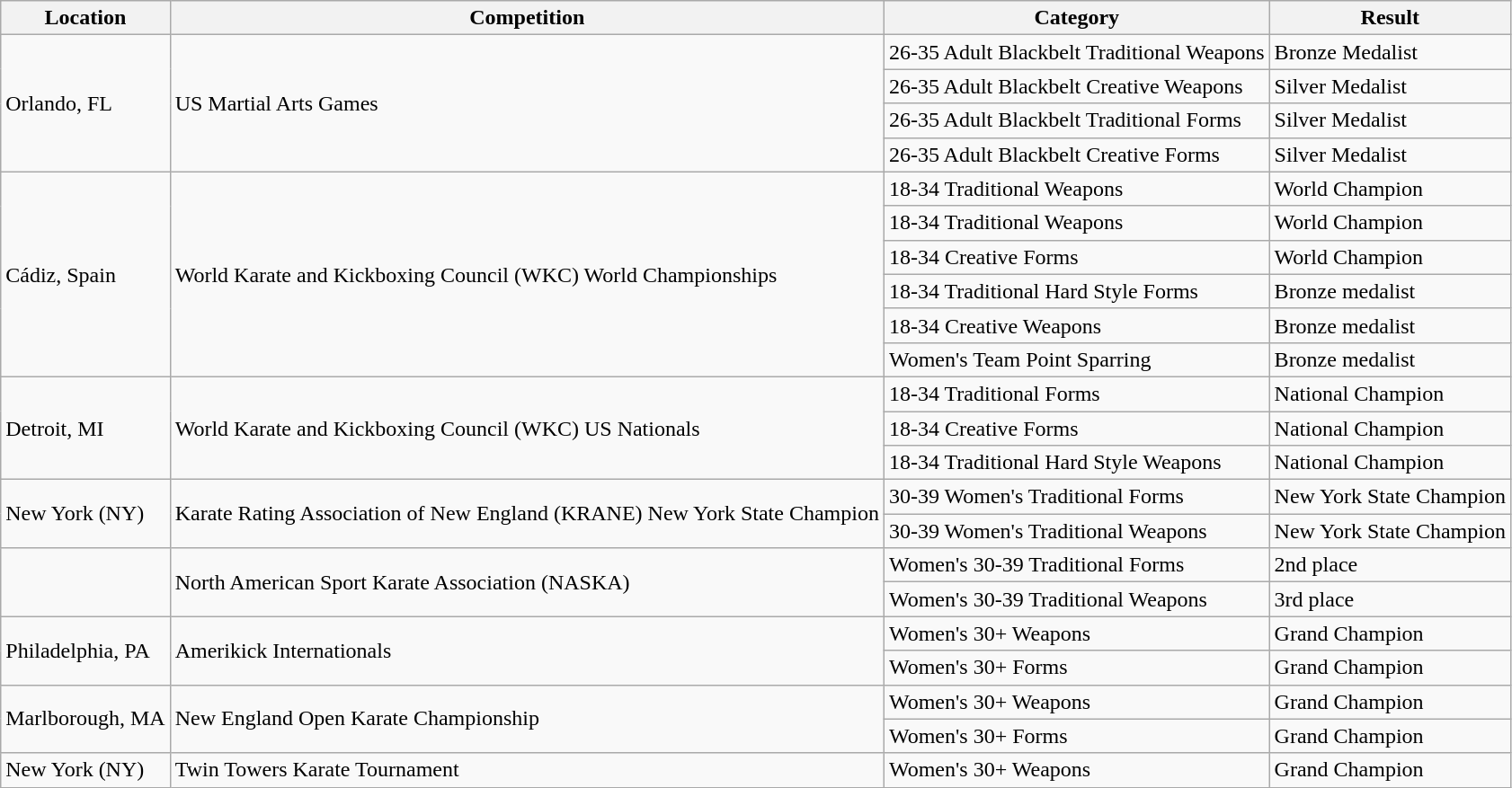<table class="wikitable sortable">
<tr>
<th>Location</th>
<th>Competition</th>
<th>Category</th>
<th>Result</th>
</tr>
<tr>
<td rowspan="4">Orlando, FL</td>
<td rowspan="4">US Martial Arts Games</td>
<td>26-35 Adult Blackbelt Traditional Weapons</td>
<td>Bronze Medalist</td>
</tr>
<tr>
<td>26-35 Adult Blackbelt Creative Weapons</td>
<td>Silver Medalist</td>
</tr>
<tr>
<td>26-35 Adult Blackbelt Traditional Forms</td>
<td>Silver Medalist</td>
</tr>
<tr>
<td>26-35 Adult Blackbelt Creative Forms</td>
<td>Silver Medalist</td>
</tr>
<tr>
<td rowspan="6">Cádiz, Spain</td>
<td rowspan="6">World Karate and Kickboxing Council (WKC) World Championships</td>
<td>18-34 Traditional Weapons</td>
<td>World Champion</td>
</tr>
<tr>
<td>18-34 Traditional Weapons</td>
<td>World Champion</td>
</tr>
<tr>
<td>18-34 Creative Forms</td>
<td>World Champion</td>
</tr>
<tr>
<td>18-34 Traditional Hard Style Forms</td>
<td>Bronze medalist</td>
</tr>
<tr>
<td>18-34 Creative Weapons</td>
<td>Bronze medalist</td>
</tr>
<tr>
<td>Women's Team Point Sparring</td>
<td>Bronze medalist</td>
</tr>
<tr>
<td rowspan="3">Detroit, MI</td>
<td rowspan="3">World Karate and Kickboxing Council (WKC) US Nationals</td>
<td>18-34 Traditional Forms</td>
<td>National Champion</td>
</tr>
<tr>
<td>18-34 Creative Forms</td>
<td>National Champion</td>
</tr>
<tr>
<td>18-34 Traditional Hard Style Weapons</td>
<td>National Champion</td>
</tr>
<tr>
<td rowspan="2">New York (NY)</td>
<td rowspan="2">Karate Rating Association of New England (KRANE) New York State Champion </td>
<td>30-39 Women's Traditional Forms</td>
<td>New York State Champion</td>
</tr>
<tr>
<td>30-39 Women's Traditional Weapons</td>
<td>New York State Champion</td>
</tr>
<tr>
<td rowspan="2"></td>
<td rowspan="2">North American Sport Karate Association (NASKA)</td>
<td>Women's 30-39 Traditional Forms</td>
<td>2nd place</td>
</tr>
<tr>
<td>Women's 30-39 Traditional Weapons</td>
<td>3rd place</td>
</tr>
<tr>
<td rowspan="2">Philadelphia, PA</td>
<td rowspan="2">Amerikick Internationals</td>
<td>Women's 30+ Weapons</td>
<td>Grand Champion</td>
</tr>
<tr>
<td>Women's 30+ Forms</td>
<td>Grand Champion</td>
</tr>
<tr>
<td rowspan="2">Marlborough, MA</td>
<td rowspan="2">New England Open Karate Championship</td>
<td>Women's 30+ Weapons</td>
<td>Grand Champion</td>
</tr>
<tr>
<td>Women's 30+ Forms</td>
<td>Grand Champion</td>
</tr>
<tr>
<td>New York (NY)</td>
<td>Twin Towers Karate Tournament</td>
<td>Women's 30+ Weapons</td>
<td>Grand Champion</td>
</tr>
</table>
